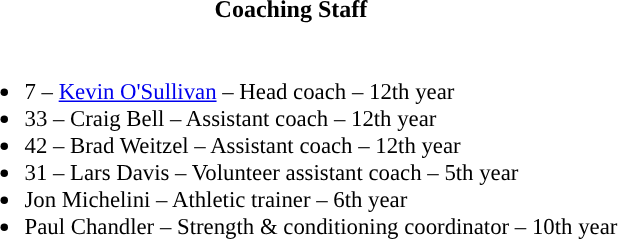<table class="toccolours">
<tr>
<th colspan=9>Coaching Staff</th>
</tr>
<tr>
<td style="text-align: left;font-size: 95%;" valign="top"><br><ul><li>7 – <a href='#'>Kevin O'Sullivan</a> – Head coach – 12th year</li><li>33 – Craig Bell – Assistant coach – 12th year</li><li>42 – Brad Weitzel – Assistant coach – 12th year</li><li>31 – Lars Davis – Volunteer assistant coach – 5th year</li><li>Jon Michelini – Athletic trainer – 6th year</li><li>Paul Chandler – Strength & conditioning coordinator – 10th year</li></ul></td>
</tr>
</table>
